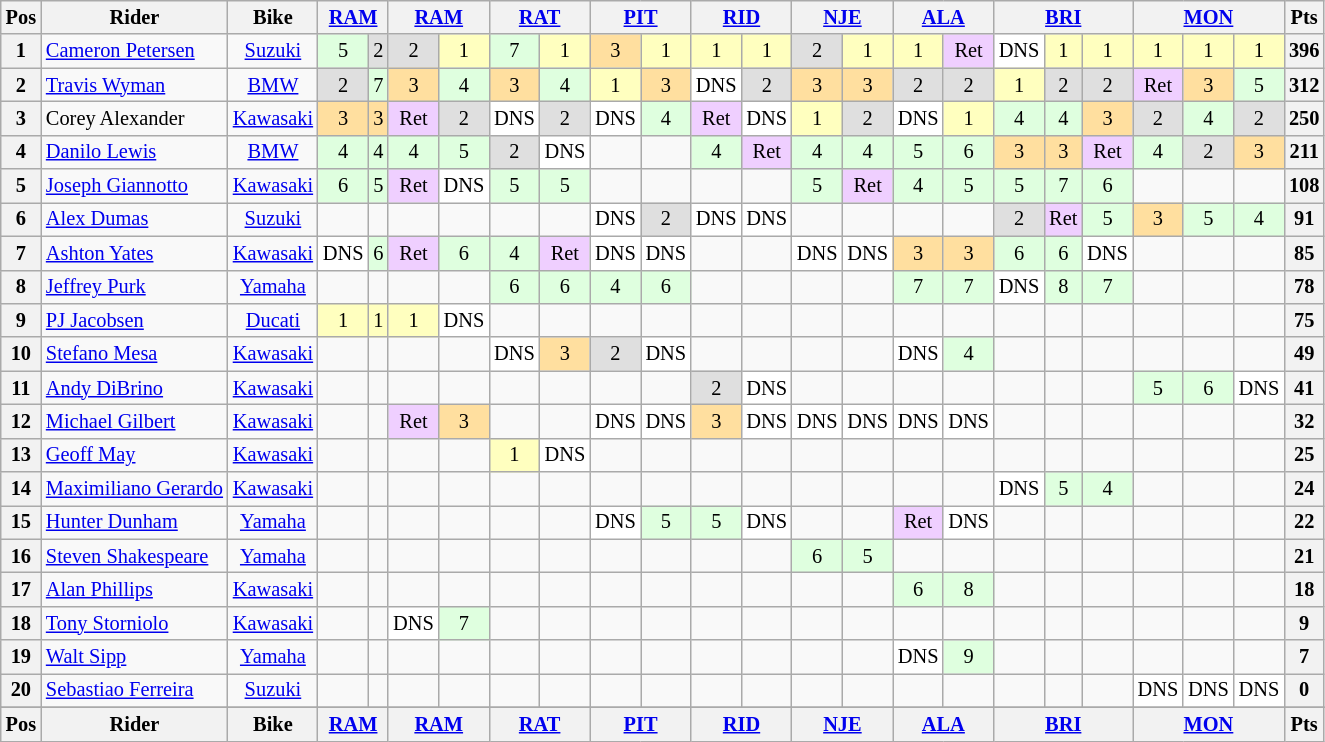<table class="wikitable" style="font-size: 85%; text-align: center;">
<tr valign="top">
<th valign="middle">Pos</th>
<th valign="middle">Rider</th>
<th valign="middle">Bike</th>
<th colspan=2><a href='#'>RAM</a><br></th>
<th colspan=2><a href='#'>RAM</a><br></th>
<th colspan=2><a href='#'>RAT</a><br></th>
<th colspan=2><a href='#'>PIT</a><br></th>
<th colspan=2><a href='#'>RID</a><br></th>
<th colspan=2><a href='#'>NJE</a><br></th>
<th colspan=2><a href='#'>ALA</a><br></th>
<th colspan=3><a href='#'>BRI</a><br></th>
<th colspan=3><a href='#'>MON</a><br></th>
<th valign="middle">Pts</th>
</tr>
<tr>
<th>1</th>
<td align="left"> <a href='#'>Cameron Petersen</a></td>
<td><a href='#'>Suzuki</a></td>
<td style="background:#dfffdf;">5</td>
<td style="background:#dfdfdf;">2</td>
<td style="background:#dfdfdf;">2</td>
<td style="background:#ffffbf;">1</td>
<td style="background:#dfffdf;">7</td>
<td style="background:#ffffbf;">1</td>
<td style="background:#ffdf9f;">3</td>
<td style="background:#ffffbf;">1</td>
<td style="background:#ffffbf;">1</td>
<td style="background:#ffffbf;">1</td>
<td style="background:#dfdfdf;">2</td>
<td style="background:#ffffbf;">1</td>
<td style="background:#ffffbf;">1</td>
<td style="background:#efcfff;">Ret</td>
<td style="background:#ffffff;">DNS</td>
<td style="background:#ffffbf;">1</td>
<td style="background:#ffffbf;">1</td>
<td style="background:#ffffbf;">1</td>
<td style="background:#ffffbf;">1</td>
<td style="background:#ffffbf;">1</td>
<th>396</th>
</tr>
<tr>
<th>2</th>
<td align="left"> <a href='#'>Travis Wyman</a></td>
<td><a href='#'>BMW</a></td>
<td style="background:#dfdfdf;">2</td>
<td style="background:#dfffdf;">7</td>
<td style="background:#ffdf9f;">3</td>
<td style="background:#dfffdf;">4</td>
<td style="background:#ffdf9f;">3</td>
<td style="background:#dfffdf;">4</td>
<td style="background:#ffffbf;">1</td>
<td style="background:#ffdf9f;">3</td>
<td style="background:#ffffff;">DNS</td>
<td style="background:#dfdfdf;">2</td>
<td style="background:#ffdf9f;">3</td>
<td style="background:#ffdf9f;">3</td>
<td style="background:#dfdfdf;">2</td>
<td style="background:#dfdfdf;">2</td>
<td style="background:#ffffbf;">1</td>
<td style="background:#dfdfdf;">2</td>
<td style="background:#dfdfdf;">2</td>
<td style="background:#efcfff;">Ret</td>
<td style="background:#ffdf9f;">3</td>
<td style="background:#dfffdf;">5</td>
<th>312</th>
</tr>
<tr>
<th>3</th>
<td align="left"> Corey Alexander</td>
<td><a href='#'>Kawasaki</a></td>
<td style="background:#ffdf9f;">3</td>
<td style="background:#ffdf9f;">3</td>
<td style="background:#efcfff;">Ret</td>
<td style="background:#dfdfdf;">2</td>
<td style="background:#ffffff;">DNS</td>
<td style="background:#dfdfdf;">2</td>
<td style="background:#ffffff;">DNS</td>
<td style="background:#dfffdf;">4</td>
<td style="background:#efcfff;">Ret</td>
<td style="background:#ffffff;">DNS</td>
<td style="background:#ffffbf;">1</td>
<td style="background:#dfdfdf;">2</td>
<td style="background:#ffffff;">DNS</td>
<td style="background:#ffffbf;">1</td>
<td style="background:#dfffdf;">4</td>
<td style="background:#dfffdf;">4</td>
<td style="background:#ffdf9f;">3</td>
<td style="background:#dfdfdf;">2</td>
<td style="background:#dfffdf;">4</td>
<td style="background:#dfdfdf;">2</td>
<th>250</th>
</tr>
<tr>
<th>4</th>
<td align="left"> <a href='#'>Danilo Lewis</a></td>
<td><a href='#'>BMW</a></td>
<td style="background:#dfffdf;">4</td>
<td style="background:#dfffdf;">4</td>
<td style="background:#dfffdf;">4</td>
<td style="background:#dfffdf;">5</td>
<td style="background:#dfdfdf;">2</td>
<td style="background:#ffffff;">DNS</td>
<td></td>
<td></td>
<td style="background:#dfffdf;">4</td>
<td style="background:#efcfff;">Ret</td>
<td style="background:#dfffdf;">4</td>
<td style="background:#dfffdf;">4</td>
<td style="background:#dfffdf;">5</td>
<td style="background:#dfffdf;">6</td>
<td style="background:#ffdf9f;">3</td>
<td style="background:#ffdf9f;">3</td>
<td style="background:#efcfff;">Ret</td>
<td style="background:#dfffdf;">4</td>
<td style="background:#dfdfdf;">2</td>
<td style="background:#ffdf9f;">3</td>
<th>211</th>
</tr>
<tr>
<th>5</th>
<td align="left"> <a href='#'>Joseph Giannotto</a></td>
<td><a href='#'>Kawasaki</a></td>
<td style="background:#dfffdf;">6</td>
<td style="background:#dfffdf;">5</td>
<td style="background:#efcfff;">Ret</td>
<td style="background:#ffffff;">DNS</td>
<td style="background:#dfffdf;">5</td>
<td style="background:#dfffdf;">5</td>
<td></td>
<td></td>
<td></td>
<td></td>
<td style="background:#dfffdf;">5</td>
<td style="background:#efcfff;">Ret</td>
<td style="background:#dfffdf;">4</td>
<td style="background:#dfffdf;">5</td>
<td style="background:#dfffdf;">5</td>
<td style="background:#dfffdf;">7</td>
<td style="background:#dfffdf;">6</td>
<td></td>
<td></td>
<td></td>
<th>108</th>
</tr>
<tr>
<th>6</th>
<td align="left"> <a href='#'>Alex Dumas</a></td>
<td><a href='#'>Suzuki</a></td>
<td></td>
<td></td>
<td></td>
<td></td>
<td></td>
<td></td>
<td style="background:#ffffff;">DNS</td>
<td style="background:#dfdfdf;">2</td>
<td style="background:#ffffff;">DNS</td>
<td style="background:#ffffff;">DNS</td>
<td></td>
<td></td>
<td></td>
<td></td>
<td style="background:#dfdfdf;">2</td>
<td style="background:#efcfff;">Ret</td>
<td style="background:#dfffdf;">5</td>
<td style="background:#ffdf9f;">3</td>
<td style="background:#dfffdf;">5</td>
<td style="background:#dfffdf;">4</td>
<th>91</th>
</tr>
<tr>
<th>7</th>
<td align="left"> <a href='#'>Ashton Yates</a></td>
<td><a href='#'>Kawasaki</a></td>
<td style="background:#ffffff;">DNS</td>
<td style="background:#dfffdf;">6</td>
<td style="background:#efcfff;">Ret</td>
<td style="background:#dfffdf;">6</td>
<td style="background:#dfffdf;">4</td>
<td style="background:#efcfff;">Ret</td>
<td style="background:#ffffff;">DNS</td>
<td style="background:#ffffff;">DNS</td>
<td></td>
<td></td>
<td style="background:#ffffff;">DNS</td>
<td style="background:#ffffff;">DNS</td>
<td style="background:#ffdf9f;">3</td>
<td style="background:#ffdf9f;">3</td>
<td style="background:#dfffdf;">6</td>
<td style="background:#dfffdf;">6</td>
<td style="background:#ffffff;">DNS</td>
<td></td>
<td></td>
<td></td>
<th>85</th>
</tr>
<tr>
<th>8</th>
<td align="left"> <a href='#'>Jeffrey Purk</a></td>
<td><a href='#'>Yamaha</a></td>
<td></td>
<td></td>
<td></td>
<td></td>
<td style="background:#dfffdf;">6</td>
<td style="background:#dfffdf;">6</td>
<td style="background:#dfffdf;">4</td>
<td style="background:#dfffdf;">6</td>
<td></td>
<td></td>
<td></td>
<td></td>
<td style="background:#dfffdf;">7</td>
<td style="background:#dfffdf;">7</td>
<td style="background:#ffffff;">DNS</td>
<td style="background:#dfffdf;">8</td>
<td style="background:#dfffdf;">7</td>
<td></td>
<td></td>
<td></td>
<th>78</th>
</tr>
<tr>
<th>9</th>
<td align="left"> <a href='#'>PJ Jacobsen</a></td>
<td><a href='#'>Ducati</a></td>
<td style="background:#ffffbf;">1</td>
<td style="background:#ffffbf;">1</td>
<td style="background:#ffffbf;">1</td>
<td style="background:#ffffff;">DNS</td>
<td></td>
<td></td>
<td></td>
<td></td>
<td></td>
<td></td>
<td></td>
<td></td>
<td></td>
<td></td>
<td></td>
<td></td>
<td></td>
<td></td>
<td></td>
<td></td>
<th>75</th>
</tr>
<tr>
<th>10</th>
<td align="left"> <a href='#'>Stefano Mesa</a></td>
<td><a href='#'>Kawasaki</a></td>
<td></td>
<td></td>
<td></td>
<td></td>
<td style="background:#ffffff;">DNS</td>
<td style="background:#ffdf9f;">3</td>
<td style="background:#dfdfdf;">2</td>
<td style="background:#ffffff;">DNS</td>
<td></td>
<td></td>
<td></td>
<td></td>
<td style="background:#ffffff;">DNS</td>
<td style="background:#dfffdf;">4</td>
<td></td>
<td></td>
<td></td>
<td></td>
<td></td>
<td></td>
<th>49</th>
</tr>
<tr>
<th>11</th>
<td align="left"> <a href='#'>Andy DiBrino</a></td>
<td><a href='#'>Kawasaki</a></td>
<td></td>
<td></td>
<td></td>
<td></td>
<td></td>
<td></td>
<td></td>
<td></td>
<td style="background:#dfdfdf;">2</td>
<td style="background:#ffffff;">DNS</td>
<td></td>
<td></td>
<td></td>
<td></td>
<td></td>
<td></td>
<td></td>
<td style="background:#dfffdf;">5</td>
<td style="background:#dfffdf;">6</td>
<td style="background:#ffffff;">DNS</td>
<th>41</th>
</tr>
<tr>
<th>12</th>
<td align="left"> <a href='#'>Michael Gilbert</a></td>
<td><a href='#'>Kawasaki</a></td>
<td></td>
<td></td>
<td style="background:#efcfff;">Ret</td>
<td style="background:#ffdf9f;">3</td>
<td></td>
<td></td>
<td style="background:#ffffff;">DNS</td>
<td style="background:#ffffff;">DNS</td>
<td style="background:#ffdf9f;">3</td>
<td style="background:#ffffff;">DNS</td>
<td style="background:#ffffff;">DNS</td>
<td style="background:#ffffff;">DNS</td>
<td style="background:#ffffff;">DNS</td>
<td style="background:#ffffff;">DNS</td>
<td></td>
<td></td>
<td></td>
<td></td>
<td></td>
<td></td>
<th>32</th>
</tr>
<tr>
<th>13</th>
<td align="left"> <a href='#'>Geoff May</a></td>
<td><a href='#'>Kawasaki</a></td>
<td></td>
<td></td>
<td></td>
<td></td>
<td style="background:#ffffbf;">1</td>
<td style="background:#ffffff;">DNS</td>
<td></td>
<td></td>
<td></td>
<td></td>
<td></td>
<td></td>
<td></td>
<td></td>
<td></td>
<td></td>
<td></td>
<td></td>
<td></td>
<td></td>
<th>25</th>
</tr>
<tr>
<th>14</th>
<td align="left"> <a href='#'>Maximiliano Gerardo</a></td>
<td><a href='#'>Kawasaki</a></td>
<td></td>
<td></td>
<td></td>
<td></td>
<td></td>
<td></td>
<td></td>
<td></td>
<td></td>
<td></td>
<td></td>
<td></td>
<td></td>
<td></td>
<td style="background:#ffffff;">DNS</td>
<td style="background:#dfffdf;">5</td>
<td style="background:#dfffdf;">4</td>
<td></td>
<td></td>
<td></td>
<th>24</th>
</tr>
<tr>
<th>15</th>
<td align="left"> <a href='#'>Hunter Dunham</a></td>
<td><a href='#'>Yamaha</a></td>
<td></td>
<td></td>
<td></td>
<td></td>
<td></td>
<td></td>
<td style="background:#ffffff;">DNS</td>
<td style="background:#dfffdf;">5</td>
<td style="background:#dfffdf;">5</td>
<td style="background:#ffffff;">DNS</td>
<td></td>
<td></td>
<td style="background:#efcfff;">Ret</td>
<td style="background:#ffffff;">DNS</td>
<td></td>
<td></td>
<td></td>
<td></td>
<td></td>
<td></td>
<th>22</th>
</tr>
<tr>
<th>16</th>
<td align="left"> <a href='#'>Steven Shakespeare</a></td>
<td><a href='#'>Yamaha</a></td>
<td></td>
<td></td>
<td></td>
<td></td>
<td></td>
<td></td>
<td></td>
<td></td>
<td></td>
<td></td>
<td style="background:#dfffdf;">6</td>
<td style="background:#dfffdf;">5</td>
<td></td>
<td></td>
<td></td>
<td></td>
<td></td>
<td></td>
<td></td>
<td></td>
<th>21</th>
</tr>
<tr>
<th>17</th>
<td align="left"> <a href='#'>Alan Phillips</a></td>
<td><a href='#'>Kawasaki</a></td>
<td></td>
<td></td>
<td></td>
<td></td>
<td></td>
<td></td>
<td></td>
<td></td>
<td></td>
<td></td>
<td></td>
<td></td>
<td style="background:#dfffdf;">6</td>
<td style="background:#dfffdf;">8</td>
<td></td>
<td></td>
<td></td>
<td></td>
<td></td>
<td></td>
<th>18</th>
</tr>
<tr>
<th>18</th>
<td align="left"> <a href='#'>Tony Storniolo</a></td>
<td><a href='#'>Kawasaki</a></td>
<td></td>
<td></td>
<td style="background:#ffffff;">DNS</td>
<td style="background:#dfffdf;">7</td>
<td></td>
<td></td>
<td></td>
<td></td>
<td></td>
<td></td>
<td></td>
<td></td>
<td></td>
<td></td>
<td></td>
<td></td>
<td></td>
<td></td>
<td></td>
<td></td>
<th>9</th>
</tr>
<tr>
<th>19</th>
<td align="left"> <a href='#'>Walt Sipp</a></td>
<td><a href='#'>Yamaha</a></td>
<td></td>
<td></td>
<td></td>
<td></td>
<td></td>
<td></td>
<td></td>
<td></td>
<td></td>
<td></td>
<td></td>
<td></td>
<td style="background:#ffffff;">DNS</td>
<td style="background:#dfffdf;">9</td>
<td></td>
<td></td>
<td></td>
<td></td>
<td></td>
<td></td>
<th>7</th>
</tr>
<tr>
<th>20</th>
<td align="left"> <a href='#'>Sebastiao Ferreira</a></td>
<td><a href='#'>Suzuki</a></td>
<td></td>
<td></td>
<td></td>
<td></td>
<td></td>
<td></td>
<td></td>
<td></td>
<td></td>
<td></td>
<td></td>
<td></td>
<td></td>
<td></td>
<td></td>
<td></td>
<td></td>
<td style="background:#ffffff;">DNS</td>
<td style="background:#ffffff;">DNS</td>
<td style="background:#ffffff;">DNS</td>
<th>0</th>
</tr>
<tr>
</tr>
<tr valign="top">
<th valign="middle">Pos</th>
<th valign="middle">Rider</th>
<th valign="middle">Bike</th>
<th colspan=2><a href='#'>RAM</a><br></th>
<th colspan=2><a href='#'>RAM</a><br></th>
<th colspan=2><a href='#'>RAT</a><br></th>
<th colspan=2><a href='#'>PIT</a><br></th>
<th colspan=2><a href='#'>RID</a><br></th>
<th colspan=2><a href='#'>NJE</a><br></th>
<th colspan=2><a href='#'>ALA</a><br></th>
<th colspan=3><a href='#'>BRI</a><br></th>
<th colspan=3><a href='#'>MON</a><br></th>
<th valign="middle">Pts</th>
</tr>
</table>
